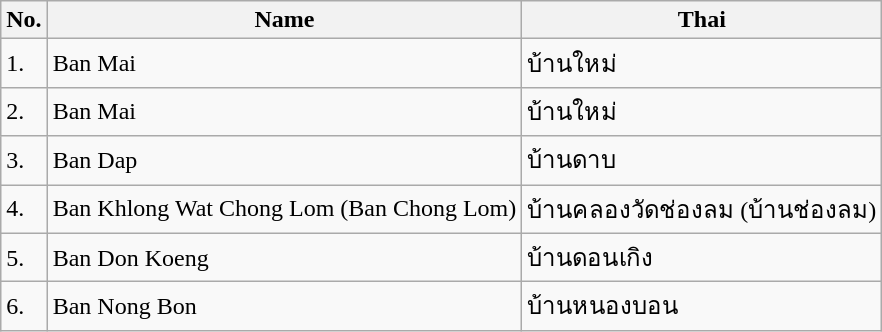<table class="wikitable sortable">
<tr>
<th>No.</th>
<th>Name</th>
<th>Thai</th>
</tr>
<tr>
<td>1.</td>
<td>Ban Mai</td>
<td>บ้านใหม่</td>
</tr>
<tr>
<td>2.</td>
<td>Ban Mai</td>
<td>บ้านใหม่</td>
</tr>
<tr>
<td>3.</td>
<td>Ban Dap</td>
<td>บ้านดาบ</td>
</tr>
<tr>
<td>4.</td>
<td>Ban Khlong Wat Chong Lom (Ban Chong Lom)</td>
<td>บ้านคลองวัดช่องลม (บ้านช่องลม)</td>
</tr>
<tr>
<td>5.</td>
<td>Ban Don Koeng</td>
<td>บ้านดอนเกิง</td>
</tr>
<tr>
<td>6.</td>
<td>Ban Nong Bon</td>
<td>บ้านหนองบอน</td>
</tr>
</table>
